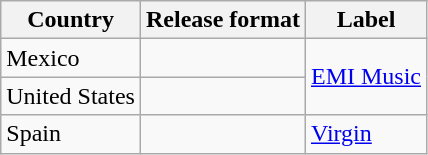<table class="wikitable">
<tr>
<th>Country</th>
<th>Release format</th>
<th>Label</th>
</tr>
<tr>
<td>Mexico</td>
<td></td>
<td rowspan="2"><a href='#'>EMI Music</a></td>
</tr>
<tr>
<td>United States</td>
<td></td>
</tr>
<tr>
<td>Spain</td>
<td></td>
<td><a href='#'>Virgin</a></td>
</tr>
</table>
